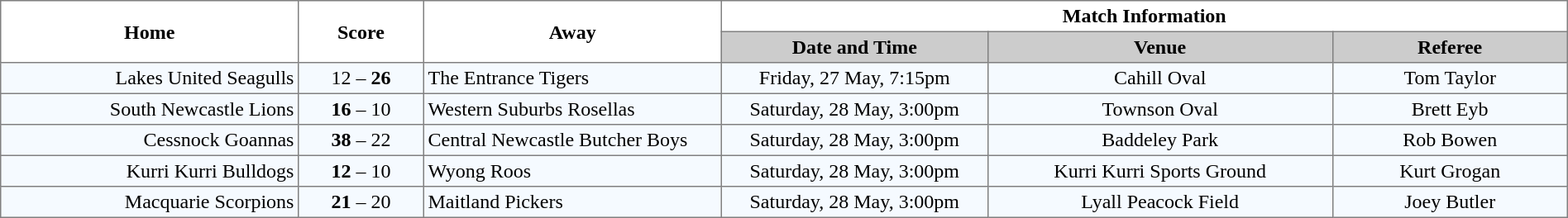<table border="1" cellpadding="3" cellspacing="0" width="100%" style="border-collapse:collapse;  text-align:center;">
<tr>
<th rowspan="2" width="19%">Home</th>
<th rowspan="2" width="8%">Score</th>
<th rowspan="2" width="19%">Away</th>
<th colspan="3">Match Information</th>
</tr>
<tr bgcolor="#CCCCCC">
<th width="17%">Date and Time</th>
<th width="22%">Venue</th>
<th width="50%">Referee</th>
</tr>
<tr style="text-align:center; background:#f5faff;">
<td align="right">Lakes United Seagulls </td>
<td>12 – <strong>26</strong></td>
<td align="left"> The Entrance Tigers</td>
<td>Friday, 27 May, 7:15pm</td>
<td>Cahill Oval</td>
<td>Tom Taylor</td>
</tr>
<tr style="text-align:center; background:#f5faff;">
<td align="right">South Newcastle Lions </td>
<td><strong>16</strong> – 10</td>
<td align="left"> Western Suburbs Rosellas</td>
<td>Saturday, 28 May, 3:00pm</td>
<td>Townson Oval</td>
<td>Brett Eyb</td>
</tr>
<tr style="text-align:center; background:#f5faff;">
<td align="right">Cessnock Goannas </td>
<td><strong>38</strong> – 22</td>
<td align="left"> Central Newcastle Butcher Boys</td>
<td>Saturday, 28 May, 3:00pm</td>
<td>Baddeley Park</td>
<td>Rob Bowen</td>
</tr>
<tr style="text-align:center; background:#f5faff;">
<td align="right">Kurri Kurri Bulldogs </td>
<td><strong>12</strong> – 10</td>
<td align="left"> Wyong Roos</td>
<td>Saturday, 28 May, 3:00pm</td>
<td>Kurri Kurri Sports Ground</td>
<td>Kurt Grogan</td>
</tr>
<tr style="text-align:center; background:#f5faff;">
<td align="right">Macquarie Scorpions </td>
<td><strong>21</strong> – 20</td>
<td align="left"> Maitland Pickers</td>
<td>Saturday, 28 May, 3:00pm</td>
<td>Lyall Peacock Field</td>
<td>Joey Butler</td>
</tr>
</table>
